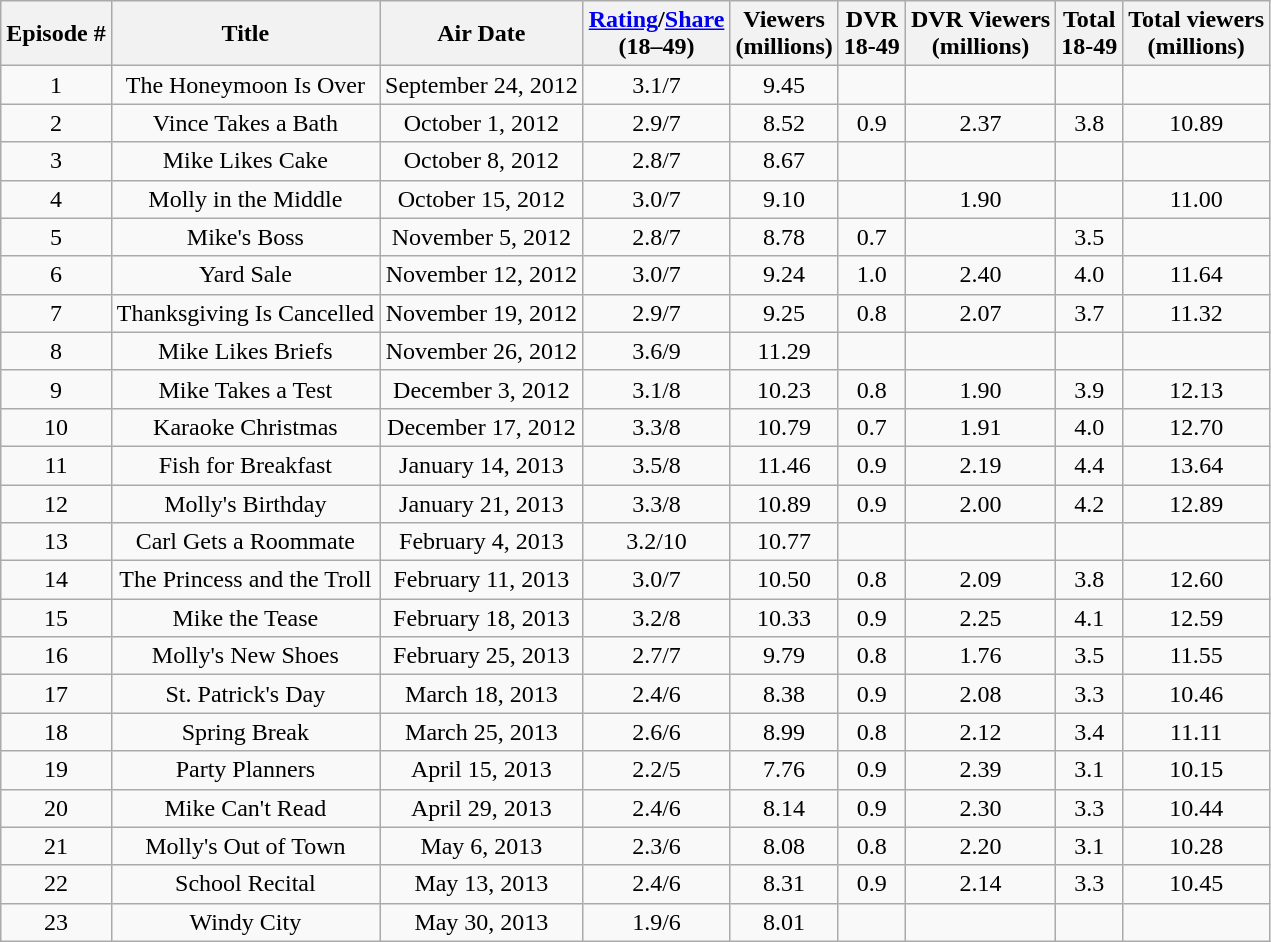<table class="wikitable" style="text-align:center">
<tr ">
<th>Episode #</th>
<th>Title</th>
<th>Air Date</th>
<th><a href='#'>Rating</a>/<a href='#'>Share</a><br>(18–49)</th>
<th>Viewers<br>(millions)</th>
<th>DVR<br>18-49</th>
<th>DVR Viewers<br>(millions)</th>
<th>Total<br>18-49</th>
<th>Total viewers<br>(millions)</th>
</tr>
<tr>
<td style="text-align:center;">1</td>
<td>The Honeymoon Is Over</td>
<td>September 24, 2012</td>
<td>3.1/7</td>
<td>9.45</td>
<td></td>
<td></td>
<td></td>
<td></td>
</tr>
<tr>
<td style="text-align:center;">2</td>
<td>Vince Takes a Bath</td>
<td>October 1, 2012</td>
<td>2.9/7</td>
<td>8.52</td>
<td>0.9</td>
<td>2.37</td>
<td>3.8</td>
<td>10.89</td>
</tr>
<tr>
<td style="text-align:center;">3</td>
<td>Mike Likes Cake</td>
<td>October 8, 2012</td>
<td>2.8/7</td>
<td>8.67</td>
<td></td>
<td></td>
<td></td>
<td></td>
</tr>
<tr>
<td style="text-align:center;">4</td>
<td>Molly in the Middle</td>
<td>October 15, 2012</td>
<td>3.0/7</td>
<td>9.10</td>
<td></td>
<td>1.90</td>
<td></td>
<td>11.00</td>
</tr>
<tr>
<td style="text-align:center;">5</td>
<td>Mike's Boss</td>
<td>November 5, 2012</td>
<td>2.8/7</td>
<td>8.78</td>
<td>0.7</td>
<td></td>
<td>3.5</td>
<td></td>
</tr>
<tr>
<td style="text-align:center;">6</td>
<td>Yard Sale</td>
<td>November 12, 2012</td>
<td>3.0/7</td>
<td>9.24</td>
<td>1.0</td>
<td>2.40</td>
<td>4.0</td>
<td>11.64</td>
</tr>
<tr>
<td style="text-align:center;">7</td>
<td>Thanksgiving Is Cancelled</td>
<td>November 19, 2012</td>
<td>2.9/7</td>
<td>9.25</td>
<td>0.8</td>
<td>2.07</td>
<td>3.7</td>
<td>11.32</td>
</tr>
<tr>
<td style="text-align:center;">8</td>
<td>Mike Likes Briefs</td>
<td>November 26, 2012</td>
<td>3.6/9</td>
<td>11.29</td>
<td></td>
<td></td>
<td></td>
<td></td>
</tr>
<tr>
<td style="text-align:center;">9</td>
<td>Mike Takes a Test</td>
<td>December 3, 2012</td>
<td>3.1/8</td>
<td>10.23</td>
<td>0.8</td>
<td>1.90</td>
<td>3.9</td>
<td>12.13</td>
</tr>
<tr>
<td style="text-align:center;">10</td>
<td>Karaoke Christmas</td>
<td>December 17, 2012</td>
<td>3.3/8</td>
<td>10.79</td>
<td>0.7</td>
<td>1.91</td>
<td>4.0</td>
<td>12.70</td>
</tr>
<tr>
<td style="text-align:center;">11</td>
<td>Fish for Breakfast</td>
<td>January 14, 2013</td>
<td>3.5/8</td>
<td>11.46</td>
<td>0.9</td>
<td>2.19</td>
<td>4.4</td>
<td>13.64</td>
</tr>
<tr>
<td style="text-align:center;">12</td>
<td>Molly's Birthday</td>
<td>January 21, 2013</td>
<td>3.3/8</td>
<td>10.89</td>
<td>0.9</td>
<td>2.00</td>
<td>4.2</td>
<td>12.89</td>
</tr>
<tr>
<td style="text-align:center;">13</td>
<td>Carl Gets a Roommate</td>
<td>February 4, 2013</td>
<td>3.2/10</td>
<td>10.77</td>
<td></td>
<td></td>
<td></td>
<td></td>
</tr>
<tr>
<td style="text-align:center;">14</td>
<td>The Princess and the Troll</td>
<td>February 11, 2013</td>
<td>3.0/7</td>
<td>10.50</td>
<td>0.8</td>
<td>2.09</td>
<td>3.8</td>
<td>12.60</td>
</tr>
<tr>
<td style="text-align:center;">15</td>
<td>Mike the Tease</td>
<td>February 18, 2013</td>
<td>3.2/8</td>
<td>10.33</td>
<td>0.9</td>
<td>2.25</td>
<td>4.1</td>
<td>12.59</td>
</tr>
<tr>
<td style="text-align:center;">16</td>
<td>Molly's New Shoes</td>
<td>February 25, 2013</td>
<td>2.7/7</td>
<td>9.79</td>
<td>0.8</td>
<td>1.76</td>
<td>3.5</td>
<td>11.55</td>
</tr>
<tr>
<td style="text-align:center;">17</td>
<td>St. Patrick's Day</td>
<td>March 18, 2013</td>
<td>2.4/6</td>
<td>8.38</td>
<td>0.9</td>
<td>2.08</td>
<td>3.3</td>
<td>10.46</td>
</tr>
<tr>
<td style="text-align:center;">18</td>
<td>Spring Break</td>
<td>March 25, 2013</td>
<td>2.6/6</td>
<td>8.99</td>
<td>0.8</td>
<td>2.12</td>
<td>3.4</td>
<td>11.11</td>
</tr>
<tr>
<td style="text-align:center;">19</td>
<td>Party Planners</td>
<td>April 15, 2013</td>
<td>2.2/5</td>
<td>7.76</td>
<td>0.9</td>
<td>2.39</td>
<td>3.1</td>
<td>10.15</td>
</tr>
<tr>
<td style="text-align:center;">20</td>
<td>Mike Can't Read</td>
<td>April 29, 2013</td>
<td>2.4/6</td>
<td>8.14</td>
<td>0.9</td>
<td>2.30</td>
<td>3.3</td>
<td>10.44</td>
</tr>
<tr>
<td style="text-align:center;">21</td>
<td>Molly's Out of Town</td>
<td>May 6, 2013</td>
<td>2.3/6</td>
<td>8.08</td>
<td>0.8</td>
<td>2.20</td>
<td>3.1</td>
<td>10.28</td>
</tr>
<tr>
<td style="text-align:center;">22</td>
<td>School Recital</td>
<td>May 13, 2013</td>
<td>2.4/6</td>
<td>8.31</td>
<td>0.9</td>
<td>2.14</td>
<td>3.3</td>
<td>10.45</td>
</tr>
<tr>
<td style="text-align:center;">23</td>
<td>Windy City</td>
<td>May 30, 2013</td>
<td>1.9/6</td>
<td>8.01</td>
<td></td>
<td></td>
<td></td>
<td></td>
</tr>
</table>
